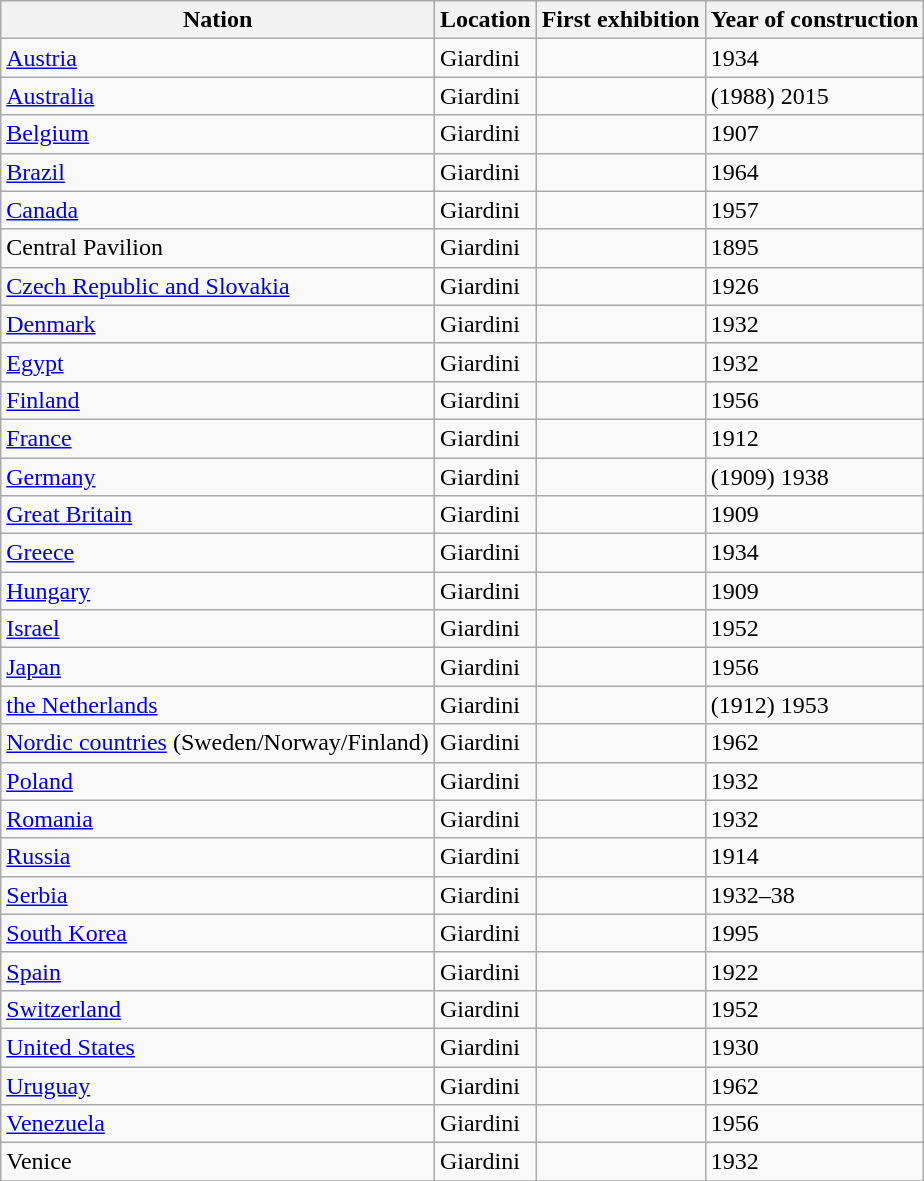<table class="sortable wikitable">
<tr>
<th>Nation</th>
<th>Location</th>
<th data-sort-type="number">First exhibition</th>
<th data-sort-type="number">Year of construction<br></th>
</tr>
<tr>
<td><a href='#'>Austria</a></td>
<td>Giardini</td>
<td></td>
<td>1934</td>
</tr>
<tr>
<td><a href='#'>Australia</a></td>
<td>Giardini</td>
<td></td>
<td>(1988) 2015</td>
</tr>
<tr>
<td><a href='#'>Belgium</a></td>
<td>Giardini</td>
<td></td>
<td>1907</td>
</tr>
<tr>
<td><a href='#'>Brazil</a></td>
<td>Giardini</td>
<td></td>
<td>1964</td>
</tr>
<tr>
<td><a href='#'>Canada</a></td>
<td>Giardini</td>
<td></td>
<td>1957</td>
</tr>
<tr>
<td>Central Pavilion</td>
<td>Giardini</td>
<td></td>
<td>1895</td>
</tr>
<tr>
<td><a href='#'>Czech Republic and Slovakia</a></td>
<td>Giardini</td>
<td></td>
<td>1926</td>
</tr>
<tr>
<td><a href='#'>Denmark</a></td>
<td>Giardini</td>
<td></td>
<td>1932</td>
</tr>
<tr>
<td><a href='#'>Egypt</a></td>
<td>Giardini</td>
<td></td>
<td>1932</td>
</tr>
<tr>
<td><a href='#'>Finland</a></td>
<td>Giardini</td>
<td></td>
<td>1956</td>
</tr>
<tr>
<td><a href='#'>France</a></td>
<td>Giardini</td>
<td></td>
<td>1912</td>
</tr>
<tr>
<td><a href='#'>Germany</a></td>
<td>Giardini</td>
<td></td>
<td>(1909) 1938</td>
</tr>
<tr>
<td><a href='#'>Great Britain</a></td>
<td>Giardini</td>
<td></td>
<td>1909</td>
</tr>
<tr>
<td><a href='#'>Greece</a></td>
<td>Giardini</td>
<td></td>
<td>1934</td>
</tr>
<tr>
<td><a href='#'>Hungary</a></td>
<td>Giardini</td>
<td></td>
<td>1909</td>
</tr>
<tr>
<td><a href='#'>Israel</a></td>
<td>Giardini</td>
<td></td>
<td>1952</td>
</tr>
<tr>
<td><a href='#'>Japan</a></td>
<td>Giardini</td>
<td></td>
<td>1956</td>
</tr>
<tr>
<td><a href='#'>the Netherlands</a></td>
<td>Giardini</td>
<td></td>
<td>(1912) 1953</td>
</tr>
<tr>
<td><a href='#'>Nordic countries</a> (Sweden/Norway/Finland)</td>
<td>Giardini</td>
<td></td>
<td>1962</td>
</tr>
<tr>
<td><a href='#'>Poland</a></td>
<td>Giardini</td>
<td></td>
<td>1932</td>
</tr>
<tr>
<td><a href='#'>Romania</a></td>
<td>Giardini</td>
<td></td>
<td>1932</td>
</tr>
<tr>
<td><a href='#'>Russia</a></td>
<td>Giardini</td>
<td></td>
<td>1914</td>
</tr>
<tr>
<td><a href='#'>Serbia</a></td>
<td>Giardini</td>
<td></td>
<td>1932–38</td>
</tr>
<tr>
<td><a href='#'>South Korea</a></td>
<td>Giardini</td>
<td></td>
<td>1995</td>
</tr>
<tr>
<td><a href='#'>Spain</a></td>
<td>Giardini</td>
<td></td>
<td>1922</td>
</tr>
<tr>
<td><a href='#'>Switzerland</a></td>
<td>Giardini</td>
<td></td>
<td>1952</td>
</tr>
<tr>
<td><a href='#'>United States</a></td>
<td>Giardini</td>
<td></td>
<td>1930</td>
</tr>
<tr>
<td><a href='#'>Uruguay</a></td>
<td>Giardini</td>
<td></td>
<td>1962</td>
</tr>
<tr>
<td><a href='#'>Venezuela</a></td>
<td>Giardini</td>
<td></td>
<td>1956</td>
</tr>
<tr>
<td>Venice</td>
<td>Giardini</td>
<td></td>
<td>1932</td>
</tr>
<tr>
</tr>
</table>
